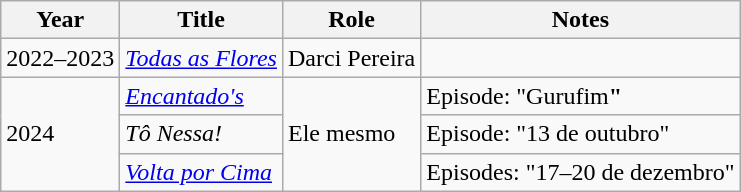<table class="wikitable sortable">
<tr>
<th>Year</th>
<th>Title</th>
<th>Role</th>
<th>Notes</th>
</tr>
<tr>
<td>2022–2023</td>
<td><em><a href='#'>Todas as Flores</a></em></td>
<td>Darci Pereira</td>
<td></td>
</tr>
<tr>
<td rowspan="3">2024</td>
<td><em><a href='#'>Encantado's</a></em></td>
<td rowspan="3">Ele mesmo</td>
<td>Episode: "Gurufim<strong>"</strong></td>
</tr>
<tr>
<td><em>Tô Nessa!</em></td>
<td>Episode: "13 de outubro"</td>
</tr>
<tr>
<td><em><a href='#'>Volta por Cima</a></em></td>
<td>Episodes: "17–20 de dezembro"</td>
</tr>
</table>
